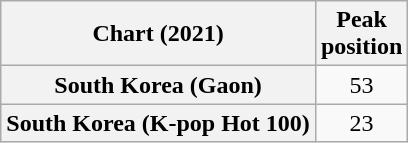<table class="wikitable sortable plainrowheaders" style="text-align:center">
<tr>
<th scope="col">Chart (2021)</th>
<th scope="col">Peak<br>position</th>
</tr>
<tr>
<th scope="row">South Korea (Gaon)</th>
<td>53</td>
</tr>
<tr>
<th scope="row">South Korea (K-pop Hot 100)</th>
<td>23</td>
</tr>
</table>
